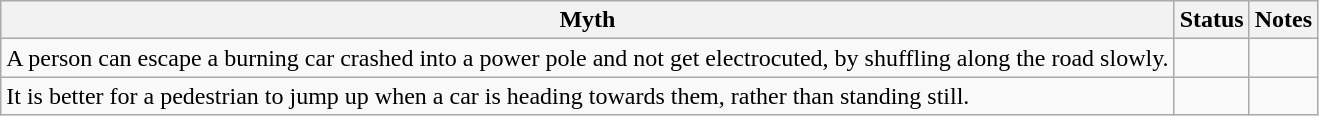<table class="wikitable">
<tr>
<th>Myth</th>
<th>Status</th>
<th>Notes</th>
</tr>
<tr>
<td>A person can escape a burning car crashed into a power pole and not get electrocuted, by shuffling along the road slowly.</td>
<td></td>
<td></td>
</tr>
<tr>
<td>It is better for a pedestrian to jump up when a car is heading towards them, rather than standing still.</td>
<td></td>
<td></td>
</tr>
</table>
